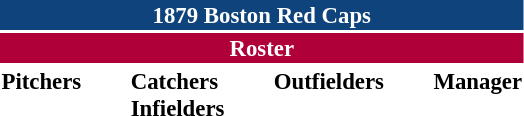<table class="toccolours" style="font-size: 95%;">
<tr>
<th colspan="10" style="background-color: #0f437c; color: #FFFFFF; text-align: center;">1879 Boston Red Caps</th>
</tr>
<tr>
<td colspan="10" style="background-color: #af0039; color: white; text-align: center;"><strong>Roster</strong></td>
</tr>
<tr>
<td valign="top"><strong>Pitchers</strong><br>


</td>
<td width="25px"></td>
<td valign="top"><strong>Catchers</strong><br>
<strong>Infielders</strong>



</td>
<td width="25px"></td>
<td valign="top"><strong>Outfielders</strong><br>


</td>
<td width="25px"></td>
<td valign="top"><strong>Manager</strong><br></td>
</tr>
</table>
